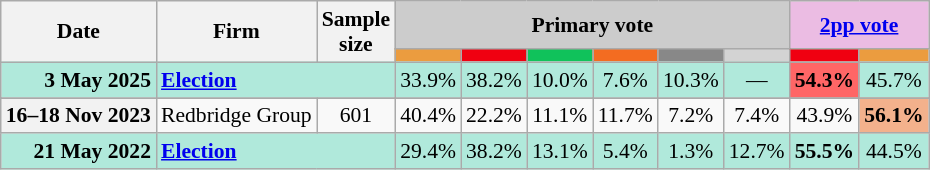<table class="nowrap wikitable tpl-blanktable" style=text-align:center;font-size:90%>
<tr>
<th rowspan=2>Date</th>
<th rowspan=2>Firm</th>
<th rowspan=2>Sample<br>size</th>
<th colspan=6 class=unsortable style=background:#ccc>Primary vote</th>
<th colspan=2 class=unsortable style=background:#ebbce3><a href='#'>2pp vote</a></th>
</tr>
<tr>
<th class="unsortable" style=background:#EB9C3F></th>
<th class="unsortable" style="background:#F00011"></th>
<th class=unsortable style=background:#10C25B></th>
<th class=unsortable style=background:#f36c21></th>
<th class=unsortable style=background:#888888></th>
<th class=unsortable style=background:lightgray></th>
<th class="unsortable" style="background:#F00011"></th>
<th class="unsortable" style=background:#EB9C3F></th>
</tr>
<tr style=background:#b0e9db>
<td style=text-align:right data-sort-value=3-May-2025><strong>3 May 2025</strong></td>
<td colspan=2 style=text-align:left><strong><a href='#'>Election</a></strong></td>
<td>33.9%</td>
<td>38.2%</td>
<td>10.0%</td>
<td>7.6%</td>
<td>10.3%</td>
<td>—</td>
<td style=background:#f66><strong>54.3%</strong></td>
<td>45.7%</td>
</tr>
<tr>
</tr>
<tr>
<th style=text-align:right>16–18 Nov 2023</th>
<td style=text-align:left>Redbridge Group</td>
<td>601</td>
<td>40.4%</td>
<td>22.2%</td>
<td>11.1%</td>
<td>11.7%</td>
<td>7.2%</td>
<td>7.4%</td>
<td>43.9%</td>
<th style=background:#F3B18C>56.1%</th>
</tr>
<tr style=background:#b0e9db>
<td style=text-align:right data-sort-value=21-May-2022><strong>21 May 2022</strong></td>
<td colspan=2 style=text-align:left><strong><a href='#'>Election</a></strong></td>
<td>29.4%</td>
<td>38.2%</td>
<td>13.1%</td>
<td>5.4%</td>
<td>1.3%</td>
<td>12.7%</td>
<td><strong>55.5%</strong></td>
<td>44.5%</td>
</tr>
</table>
